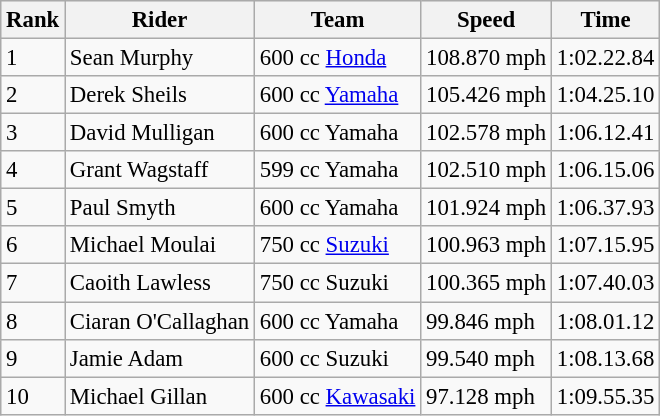<table class="wikitable" style="font-size: 95%;">
<tr style="background:#efefef;">
<th>Rank</th>
<th>Rider</th>
<th>Team</th>
<th>Speed</th>
<th>Time</th>
</tr>
<tr>
<td>1</td>
<td> Sean Murphy</td>
<td>600 cc <a href='#'>Honda</a></td>
<td>108.870 mph</td>
<td>1:02.22.84</td>
</tr>
<tr>
<td>2</td>
<td>  Derek Sheils</td>
<td>600 cc <a href='#'>Yamaha</a></td>
<td>105.426 mph</td>
<td>1:04.25.10</td>
</tr>
<tr>
<td>3</td>
<td>  David Mulligan</td>
<td>600 cc Yamaha</td>
<td>102.578 mph</td>
<td>1:06.12.41</td>
</tr>
<tr>
<td>4</td>
<td>  Grant Wagstaff</td>
<td>599 cc Yamaha</td>
<td>102.510 mph</td>
<td>1:06.15.06</td>
</tr>
<tr>
<td>5</td>
<td> Paul Smyth</td>
<td>600 cc Yamaha</td>
<td>101.924 mph</td>
<td>1:06.37.93</td>
</tr>
<tr>
<td>6</td>
<td> Michael Moulai</td>
<td>750 cc <a href='#'>Suzuki</a></td>
<td>100.963 mph</td>
<td>1:07.15.95</td>
</tr>
<tr>
<td>7</td>
<td>  Caoith Lawless</td>
<td>750 cc Suzuki</td>
<td>100.365 mph</td>
<td>1:07.40.03</td>
</tr>
<tr>
<td>8</td>
<td> Ciaran O'Callaghan</td>
<td>600 cc  Yamaha</td>
<td>99.846 mph</td>
<td>1:08.01.12</td>
</tr>
<tr>
<td>9</td>
<td> Jamie Adam</td>
<td>600 cc Suzuki</td>
<td>99.540 mph</td>
<td>1:08.13.68</td>
</tr>
<tr>
<td>10</td>
<td> Michael Gillan</td>
<td>600 cc  <a href='#'>Kawasaki</a></td>
<td>97.128 mph</td>
<td>1:09.55.35</td>
</tr>
</table>
